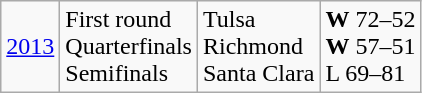<table class="wikitable">
<tr>
<td><a href='#'>2013</a></td>
<td>First round<br>Quarterfinals<br>Semifinals</td>
<td>Tulsa<br>Richmond<br>Santa Clara</td>
<td><strong>W</strong> 72–52<br><strong>W</strong> 57–51<br>L 69–81</td>
</tr>
</table>
